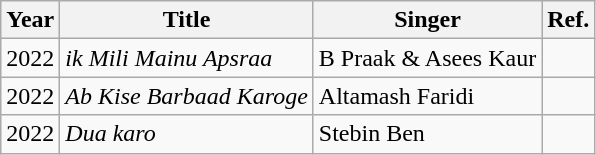<table class="wikitable sortable">
<tr>
<th>Year</th>
<th>Title</th>
<th>Singer</th>
<th>Ref.</th>
</tr>
<tr>
<td>2022</td>
<td><em>ik Mili Mainu Apsraa</em></td>
<td>B Praak & Asees Kaur</td>
<td></td>
</tr>
<tr>
<td>2022</td>
<td><em>Ab Kise Barbaad Karoge</em></td>
<td>Altamash Faridi</td>
<td></td>
</tr>
<tr>
<td>2022</td>
<td><em>Dua karo</em></td>
<td>Stebin Ben</td>
<td></td>
</tr>
</table>
